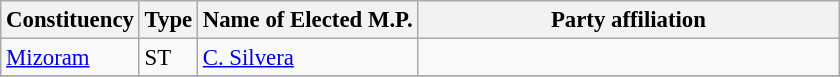<table class="wikitable" style="font-size:95%;">
<tr>
<th>Constituency</th>
<th>Type</th>
<th>Name of Elected M.P.</th>
<th colspan="2" style="width:18em">Party affiliation</th>
</tr>
<tr>
<td><a href='#'>Mizoram</a></td>
<td>ST</td>
<td><a href='#'>C. Silvera</a></td>
<td></td>
</tr>
<tr>
</tr>
</table>
